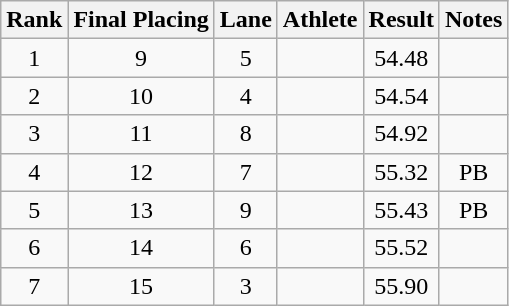<table class="wikitable sortable" style="text-align:center">
<tr>
<th>Rank</th>
<th>Final Placing</th>
<th>Lane</th>
<th>Athlete</th>
<th>Result</th>
<th>Notes</th>
</tr>
<tr>
<td>1</td>
<td>9</td>
<td>5</td>
<td align=left></td>
<td>54.48</td>
<td></td>
</tr>
<tr>
<td>2</td>
<td>10</td>
<td>4</td>
<td align=left></td>
<td>54.54</td>
<td></td>
</tr>
<tr>
<td>3</td>
<td>11</td>
<td>8</td>
<td align=left></td>
<td>54.92</td>
<td></td>
</tr>
<tr>
<td>4</td>
<td>12</td>
<td>7</td>
<td align=left></td>
<td>55.32</td>
<td>PB</td>
</tr>
<tr>
<td>5</td>
<td>13</td>
<td>9</td>
<td align=left></td>
<td>55.43</td>
<td>PB</td>
</tr>
<tr>
<td>6</td>
<td>14</td>
<td>6</td>
<td align=left></td>
<td>55.52</td>
<td></td>
</tr>
<tr>
<td>7</td>
<td>15</td>
<td>3</td>
<td align=left></td>
<td>55.90</td>
<td></td>
</tr>
</table>
